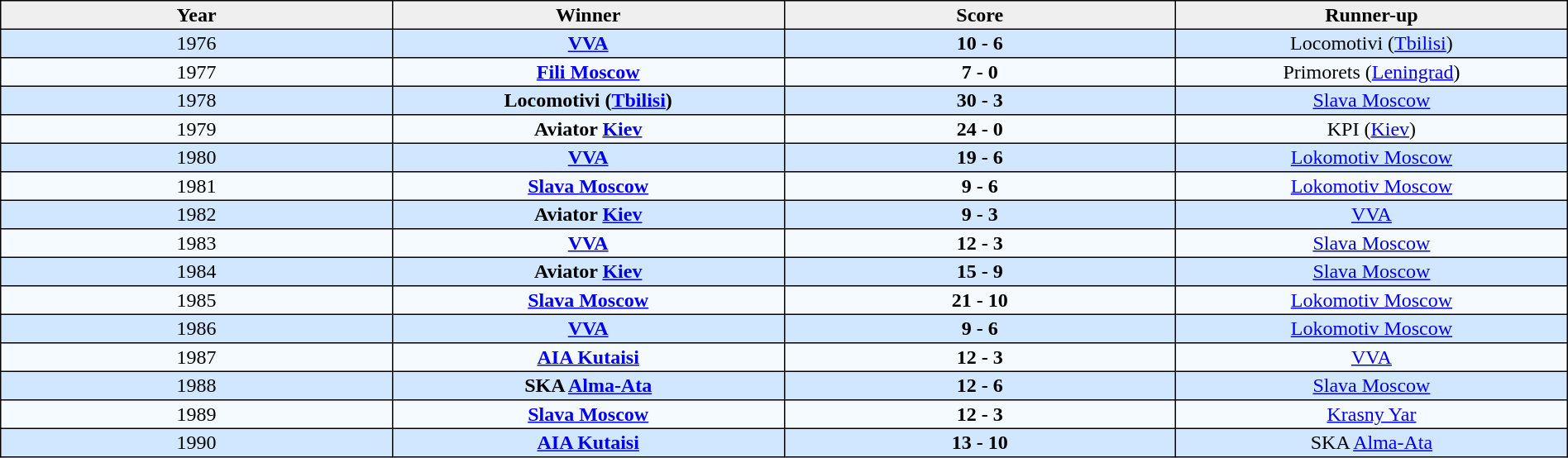<table border=1 style="border-color:#000000; border-collapse: collapse" cellpadding=2 cellspacing=0 width=100%>
<tr align=center style="background:#efefef;">
<th width=20%>Year</th>
<th width=20%>Winner</th>
<th width=20%>Score</th>
<th width=20%>Runner-up</th>
</tr>
<tr align=center bgcolor=#D0E7FF>
<td>1976</td>
<td> <strong><a href='#'>VVA</a></strong></td>
<td><strong>10 - 6</strong></td>
<td> Locomotivi (<a href='#'>Tbilisi</a>)</td>
</tr>
<tr align=center bgcolor=#F5FAFF>
<td>1977</td>
<td> <strong><a href='#'>Fili Moscow</a></strong></td>
<td><strong>7 - 0</strong></td>
<td> Primorets (<a href='#'>Leningrad</a>)</td>
</tr>
<tr align=center bgcolor=#D0E7FF>
<td>1978</td>
<td> <strong>Locomotivi (<a href='#'>Tbilisi</a>)</strong></td>
<td><strong>30 - 3</strong></td>
<td> <a href='#'>Slava Moscow</a></td>
</tr>
<tr align=center bgcolor=#F5FAFF>
<td>1979</td>
<td> <strong>Aviator <a href='#'>Kiev</a></strong></td>
<td><strong>24 - 0</strong></td>
<td> KPI (<a href='#'>Kiev</a>)</td>
</tr>
<tr align=center bgcolor=#D0E7FF>
<td>1980</td>
<td> <strong><a href='#'>VVA</a></strong></td>
<td><strong>19 - 6</strong></td>
<td> <a href='#'>Lokomotiv Moscow</a></td>
</tr>
<tr align=center bgcolor=#F5FAFF>
<td>1981</td>
<td> <strong><a href='#'>Slava Moscow</a></strong></td>
<td><strong>9 - 6</strong></td>
<td> <a href='#'>Lokomotiv Moscow</a></td>
</tr>
<tr align=center bgcolor=#D0E7FF>
<td>1982</td>
<td> <strong>Aviator <a href='#'>Kiev</a></strong></td>
<td><strong>9 - 3</strong></td>
<td> <a href='#'>VVA</a></td>
</tr>
<tr align=center bgcolor=#F5FAFF>
<td>1983</td>
<td><strong><a href='#'>VVA</a></strong></td>
<td><strong>12 - 3</strong></td>
<td> <a href='#'>Slava Moscow</a></td>
</tr>
<tr align=center bgcolor=#D0E7FF>
<td>1984</td>
<td> <strong>Aviator <a href='#'>Kiev</a></strong></td>
<td><strong>15 - 9</strong></td>
<td> <a href='#'>Slava Moscow</a></td>
</tr>
<tr align=center bgcolor=#F5FAFF>
<td>1985</td>
<td> <strong><a href='#'>Slava Moscow</a></strong></td>
<td><strong>21 - 10</strong></td>
<td> <a href='#'>Lokomotiv Moscow</a></td>
</tr>
<tr align=center bgcolor=#D0E7FF>
<td>1986</td>
<td> <strong><a href='#'>VVA</a></strong></td>
<td><strong>9 - 6</strong></td>
<td> <a href='#'>Lokomotiv Moscow</a></td>
</tr>
<tr align=center bgcolor=#F5FAFF>
<td>1987</td>
<td> <strong><a href='#'>AIA Kutaisi</a></strong></td>
<td><strong>12 - 3</strong></td>
<td> <a href='#'>VVA</a></td>
</tr>
<tr align=center bgcolor=#D0E7FF>
<td>1988</td>
<td> <strong>SKA <a href='#'>Alma-Ata</a></strong></td>
<td><strong>12 - 6</strong></td>
<td> <a href='#'>Slava Moscow</a></td>
</tr>
<tr align=center bgcolor=#F5FAFF>
<td>1989</td>
<td> <strong><a href='#'>Slava Moscow</a></strong></td>
<td><strong>12 - 3</strong></td>
<td> <a href='#'>Krasny Yar</a></td>
</tr>
<tr align=center bgcolor=#D0E7FF>
<td>1990</td>
<td> <strong><a href='#'>AIA Kutaisi</a></strong></td>
<td><strong>13 - 10</strong></td>
<td> SKA <a href='#'>Alma-Ata</a></td>
</tr>
</table>
